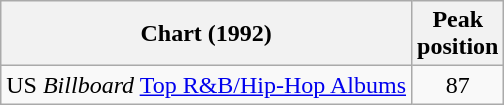<table class="wikitable">
<tr>
<th>Chart (1992)</th>
<th>Peak<br> position</th>
</tr>
<tr>
<td>US <em>Billboard</em> <a href='#'>Top R&B/Hip-Hop Albums</a></td>
<td align="center">87</td>
</tr>
</table>
